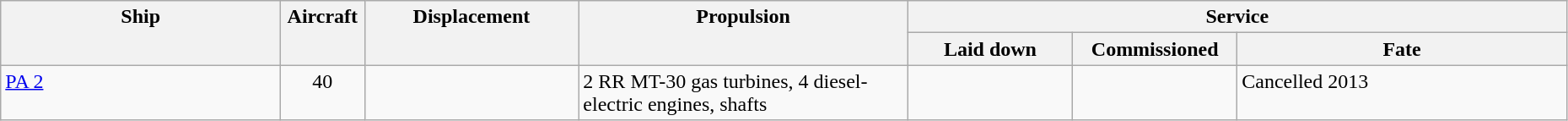<table class="wikitable" style="width:98%;">
<tr valign="top"|- valign="top">
<th style="width:17%; text-align:center;" rowspan="2">Ship</th>
<th style="width:5%; text-align:center;" rowspan="2">Aircraft</th>
<th style="width:13%; text-align:center;" rowspan="2">Displacement</th>
<th style="width:20%; text-align:center;" rowspan="2">Propulsion</th>
<th style="width:40%; text-align:center;" colspan="3">Service</th>
</tr>
<tr valign="top">
<th style="width:10%; text-align:center;">Laid down</th>
<th style="width:10%; text-align:center;">Commissioned</th>
<th style="width:20%; text-align:center;">Fate</th>
</tr>
<tr valign="top">
<td align= left><a href='#'>PA 2</a></td>
<td style="text-align:center;">40</td>
<td style="text-align:center;"></td>
<td align= left>2 RR MT-30 gas turbines, 4 diesel-electric engines, shafts</td>
<td style="text-align:center;"></td>
<td style="text-align:center;"></td>
<td align= left>Cancelled 2013</td>
</tr>
</table>
